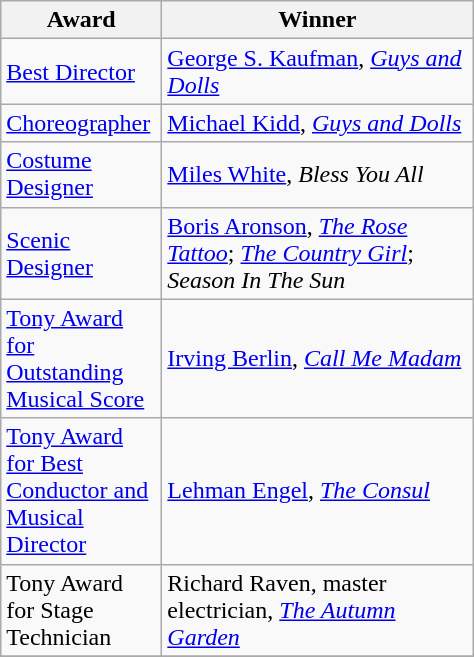<table class="wikitable">
<tr>
<th width="100"><strong>Award</strong></th>
<th width="200"><strong>Winner</strong></th>
</tr>
<tr>
<td><a href='#'>Best Director</a></td>
<td><a href='#'>George S. Kaufman</a>, <em><a href='#'>Guys and Dolls</a></em></td>
</tr>
<tr>
<td><a href='#'>Choreographer</a></td>
<td><a href='#'>Michael Kidd</a>, <em><a href='#'>Guys and Dolls</a></em></td>
</tr>
<tr>
<td><a href='#'>Costume Designer</a></td>
<td><a href='#'>Miles White</a>, <em>Bless You All</em></td>
</tr>
<tr>
<td><a href='#'>Scenic Designer</a></td>
<td><a href='#'>Boris Aronson</a>, <em><a href='#'>The Rose Tattoo</a></em>; <em><a href='#'>The Country Girl</a></em>; <em>Season In The Sun</em></td>
</tr>
<tr>
<td><a href='#'>Tony Award for Outstanding Musical Score</a></td>
<td><a href='#'>Irving Berlin</a>, <em><a href='#'>Call Me Madam</a></em></td>
</tr>
<tr>
<td><a href='#'>Tony Award for Best Conductor and Musical Director</a></td>
<td><a href='#'>Lehman Engel</a>, <em><a href='#'>The Consul</a></em></td>
</tr>
<tr>
<td>Tony Award for Stage Technician</td>
<td>Richard Raven, master electrician, <em><a href='#'>The Autumn Garden</a></em></td>
</tr>
<tr>
</tr>
</table>
